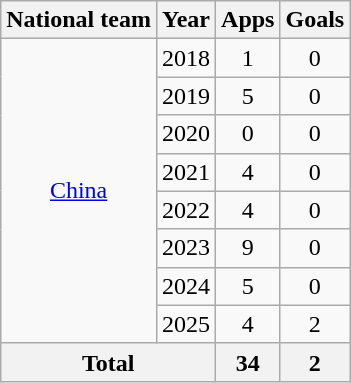<table class="wikitable" style="text-align:center">
<tr>
<th>National team</th>
<th>Year</th>
<th>Apps</th>
<th>Goals</th>
</tr>
<tr>
<td rowspan="8"><a href='#'>China</a></td>
<td>2018</td>
<td>1</td>
<td>0</td>
</tr>
<tr>
<td>2019</td>
<td>5</td>
<td>0</td>
</tr>
<tr>
<td>2020</td>
<td>0</td>
<td>0</td>
</tr>
<tr>
<td>2021</td>
<td>4</td>
<td>0</td>
</tr>
<tr>
<td>2022</td>
<td>4</td>
<td>0</td>
</tr>
<tr>
<td>2023</td>
<td>9</td>
<td>0</td>
</tr>
<tr>
<td>2024</td>
<td>5</td>
<td>0</td>
</tr>
<tr>
<td>2025</td>
<td>4</td>
<td>2</td>
</tr>
<tr>
<th colspan="2">Total</th>
<th>34</th>
<th>2</th>
</tr>
</table>
